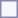<table style="border:1px solid #8888aa; background-color:#f7f8ff; padding:5px; font-size:95%; margin: 0px 12px 12px 0px;">
</table>
